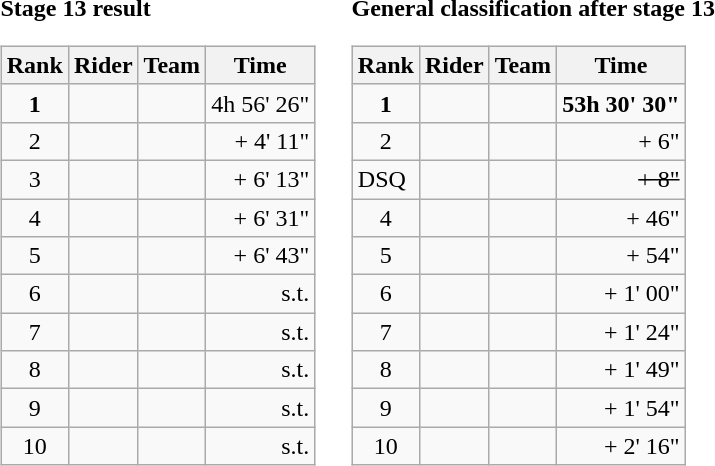<table>
<tr>
<td><strong>Stage 13 result</strong><br><table class="wikitable">
<tr>
<th scope="col">Rank</th>
<th scope="col">Rider</th>
<th scope="col">Team</th>
<th scope="col">Time</th>
</tr>
<tr>
<td style="text-align:center;"><strong>1</strong></td>
<td><strong></strong></td>
<td><strong></strong></td>
<td style="text-align:right;">4h 56' 26"</td>
</tr>
<tr>
<td style="text-align:center;">2</td>
<td></td>
<td></td>
<td style="text-align:right;">+ 4' 11"</td>
</tr>
<tr>
<td style="text-align:center;">3</td>
<td></td>
<td></td>
<td style="text-align:right;">+ 6' 13"</td>
</tr>
<tr>
<td style="text-align:center;">4</td>
<td></td>
<td></td>
<td style="text-align:right;">+ 6' 31"</td>
</tr>
<tr>
<td style="text-align:center;">5</td>
<td></td>
<td></td>
<td style="text-align:right;">+ 6' 43"</td>
</tr>
<tr>
<td style="text-align:center;">6</td>
<td></td>
<td></td>
<td style="text-align:right;">s.t.</td>
</tr>
<tr>
<td style="text-align:center;">7</td>
<td></td>
<td></td>
<td style="text-align:right;">s.t.</td>
</tr>
<tr>
<td style="text-align:center;">8</td>
<td></td>
<td></td>
<td style="text-align:right;">s.t.</td>
</tr>
<tr>
<td style="text-align:center;">9</td>
<td></td>
<td></td>
<td style="text-align:right;">s.t.</td>
</tr>
<tr>
<td style="text-align:center;">10</td>
<td></td>
<td> </td>
<td style="text-align:right;">s.t.</td>
</tr>
</table>
</td>
<td></td>
<td><strong>General classification after stage 13</strong><br><table class="wikitable">
<tr>
<th scope="col">Rank</th>
<th scope="col">Rider</th>
<th scope="col">Team</th>
<th scope="col">Time</th>
</tr>
<tr>
<td style="text-align:center;"><strong>1</strong></td>
<td><strong></strong> </td>
<td><strong></strong></td>
<td style="text-align:right;"><strong>53h 30' 30"</strong></td>
</tr>
<tr>
<td style="text-align:center;">2</td>
<td></td>
<td></td>
<td style="text-align:right;">+ 6"</td>
</tr>
<tr>
<td>DSQ</td>
<td><s></s></td>
<td><s> </s></td>
<td style="text-align:right;"><s> + 8"</s></td>
</tr>
<tr>
<td style="text-align:center;">4</td>
<td></td>
<td></td>
<td style="text-align:right;">+ 46"</td>
</tr>
<tr>
<td style="text-align:center;">5</td>
<td></td>
<td></td>
<td style="text-align:right;">+ 54"</td>
</tr>
<tr>
<td style="text-align:center;">6</td>
<td> </td>
<td></td>
<td style="text-align:right;">+ 1' 00"</td>
</tr>
<tr>
<td style="text-align:center;">7</td>
<td></td>
<td></td>
<td style="text-align:right;">+ 1' 24"</td>
</tr>
<tr>
<td style="text-align:center;">8</td>
<td></td>
<td> </td>
<td style="text-align:right;">+ 1' 49"</td>
</tr>
<tr>
<td style="text-align:center;">9</td>
<td></td>
<td></td>
<td style="text-align:right;">+ 1' 54"</td>
</tr>
<tr>
<td style="text-align:center;">10</td>
<td></td>
<td></td>
<td style="text-align:right;">+ 2' 16"</td>
</tr>
</table>
</td>
</tr>
</table>
